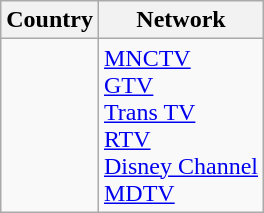<table class=wikitable>
<tr>
<th>Country</th>
<th>Network</th>
</tr>
<tr>
<td></td>
<td><a href='#'>MNCTV</a><br><a href='#'>GTV</a><br><a href='#'>Trans TV</a><br><a href='#'>RTV</a><br><a href='#'>Disney Channel</a><br><a href='#'>MDTV</a></td>
</tr>
</table>
